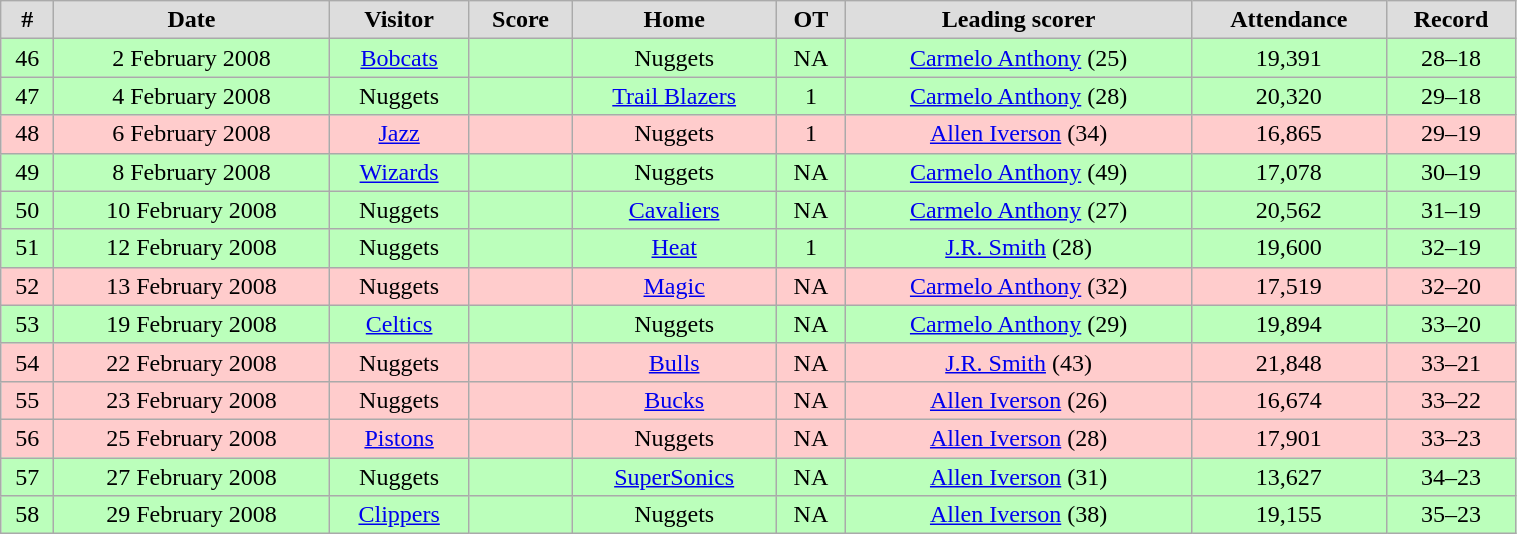<table class="wikitable" width="80%">
<tr align="center"  bgcolor="#dddddd">
<td><strong>#</strong></td>
<td><strong>Date</strong></td>
<td><strong>Visitor</strong></td>
<td><strong>Score</strong></td>
<td><strong>Home</strong></td>
<td><strong>OT</strong></td>
<td><strong>Leading scorer</strong></td>
<td><strong>Attendance</strong></td>
<td><strong>Record</strong></td>
</tr>
<tr align="center" bgcolor="#bbffbb">
<td>46</td>
<td>2 February 2008</td>
<td><a href='#'>Bobcats</a></td>
<td></td>
<td>Nuggets</td>
<td>NA</td>
<td><a href='#'>Carmelo Anthony</a> (25)</td>
<td>19,391</td>
<td>28–18</td>
</tr>
<tr align="center" bgcolor="#bbffbb">
<td>47</td>
<td>4 February 2008</td>
<td>Nuggets</td>
<td></td>
<td><a href='#'>Trail Blazers</a></td>
<td>1</td>
<td><a href='#'>Carmelo Anthony</a> (28)</td>
<td>20,320</td>
<td>29–18</td>
</tr>
<tr align="center" bgcolor="#ffcccc">
<td>48</td>
<td>6 February 2008</td>
<td><a href='#'>Jazz</a></td>
<td></td>
<td>Nuggets</td>
<td>1</td>
<td><a href='#'>Allen Iverson</a> (34)</td>
<td>16,865</td>
<td>29–19</td>
</tr>
<tr align="center" bgcolor="#bbffbb">
<td>49</td>
<td>8 February 2008</td>
<td><a href='#'>Wizards</a></td>
<td></td>
<td>Nuggets</td>
<td>NA</td>
<td><a href='#'>Carmelo Anthony</a> (49)</td>
<td>17,078</td>
<td>30–19</td>
</tr>
<tr align="center" bgcolor="#bbffbb">
<td>50</td>
<td>10 February 2008</td>
<td>Nuggets</td>
<td></td>
<td><a href='#'>Cavaliers</a></td>
<td>NA</td>
<td><a href='#'>Carmelo Anthony</a> (27)</td>
<td>20,562</td>
<td>31–19</td>
</tr>
<tr align="center" bgcolor="#bbffbb">
<td>51</td>
<td>12 February 2008</td>
<td>Nuggets</td>
<td></td>
<td><a href='#'>Heat</a></td>
<td>1</td>
<td><a href='#'>J.R. Smith</a> (28)</td>
<td>19,600</td>
<td>32–19</td>
</tr>
<tr align="center" bgcolor="#ffcccc">
<td>52</td>
<td>13 February 2008</td>
<td>Nuggets</td>
<td></td>
<td><a href='#'>Magic</a></td>
<td>NA</td>
<td><a href='#'>Carmelo Anthony</a> (32)</td>
<td>17,519</td>
<td>32–20</td>
</tr>
<tr align="center" bgcolor="#bbffbb">
<td>53</td>
<td>19 February 2008</td>
<td><a href='#'>Celtics</a></td>
<td></td>
<td>Nuggets</td>
<td>NA</td>
<td><a href='#'>Carmelo Anthony</a> (29)</td>
<td>19,894</td>
<td>33–20</td>
</tr>
<tr align="center" bgcolor="#ffcccc">
<td>54</td>
<td>22 February 2008</td>
<td>Nuggets</td>
<td></td>
<td><a href='#'>Bulls</a></td>
<td>NA</td>
<td><a href='#'>J.R. Smith</a> (43)</td>
<td>21,848</td>
<td>33–21</td>
</tr>
<tr align="center" bgcolor="#ffcccc">
<td>55</td>
<td>23 February 2008</td>
<td>Nuggets</td>
<td></td>
<td><a href='#'>Bucks</a></td>
<td>NA</td>
<td><a href='#'>Allen Iverson</a> (26)</td>
<td>16,674</td>
<td>33–22</td>
</tr>
<tr align="center" bgcolor="#ffcccc">
<td>56</td>
<td>25 February 2008</td>
<td><a href='#'>Pistons</a></td>
<td></td>
<td>Nuggets</td>
<td>NA</td>
<td><a href='#'>Allen Iverson</a> (28)</td>
<td>17,901</td>
<td>33–23</td>
</tr>
<tr align="center" bgcolor="#bbffbb">
<td>57</td>
<td>27 February 2008</td>
<td>Nuggets</td>
<td></td>
<td><a href='#'>SuperSonics</a></td>
<td>NA</td>
<td><a href='#'>Allen Iverson</a> (31)</td>
<td>13,627</td>
<td>34–23</td>
</tr>
<tr align="center" bgcolor="#bbffbb">
<td>58</td>
<td>29 February 2008</td>
<td><a href='#'>Clippers</a></td>
<td></td>
<td>Nuggets</td>
<td>NA</td>
<td><a href='#'>Allen Iverson</a> (38)</td>
<td>19,155</td>
<td>35–23</td>
</tr>
</table>
